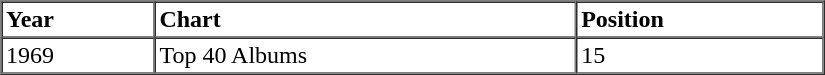<table border="1" cellspacing="0" cellpadding="2" style="width:550px;">
<tr>
<th align="left">Year</th>
<th align="left">Chart</th>
<th align="left">Position</th>
</tr>
<tr>
<td align="left">1969</td>
<td align="left">Top 40 Albums</td>
<td align="left">15</td>
</tr>
</table>
